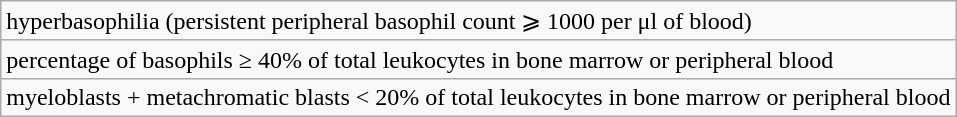<table class="wikitable">
<tr>
<td colspan="1" rowspan="1">hyperbasophilia (persistent peripheral basophil count ⩾ 1000 per μl of blood)</td>
</tr>
<tr>
<td colspan="1" rowspan="1">percentage of basophils ≥ 40% of total leukocytes in bone marrow or peripheral blood</td>
</tr>
<tr>
<td colspan="1" rowspan="1">myeloblasts + metachromatic blasts < 20% of total leukocytes in bone marrow or peripheral blood</td>
</tr>
</table>
